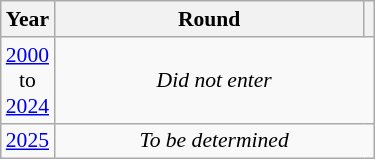<table class="wikitable" style="text-align: center; font-size:90%">
<tr>
<th>Year</th>
<th style="width:200px">Round</th>
<th></th>
</tr>
<tr>
<td><a href='#'>2000</a><br>to<br><a href='#'>2024</a></td>
<td colspan="2"><em>Did not enter</em></td>
</tr>
<tr>
<td><a href='#'>2025</a></td>
<td colspan="2"><em>To be determined</em></td>
</tr>
</table>
